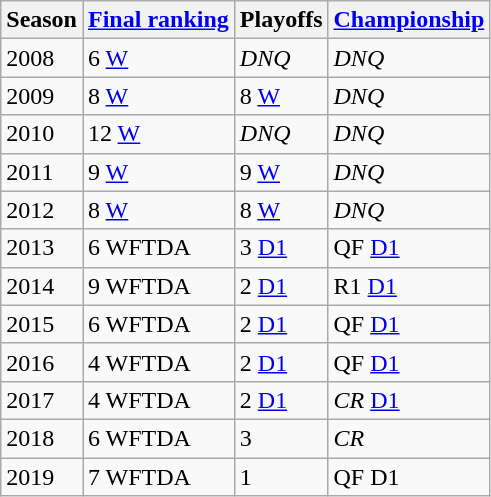<table class="wikitable sortable">
<tr>
<th>Season</th>
<th><a href='#'>Final ranking</a></th>
<th>Playoffs</th>
<th><a href='#'>Championship</a></th>
</tr>
<tr>
<td>2008</td>
<td>6 <a href='#'>W</a></td>
<td><em>DNQ</em></td>
<td><em>DNQ</em></td>
</tr>
<tr>
<td>2009</td>
<td>8 <a href='#'>W</a></td>
<td>8 <a href='#'>W</a></td>
<td><em>DNQ</em></td>
</tr>
<tr>
<td>2010</td>
<td>12 <a href='#'>W</a></td>
<td><em>DNQ</em></td>
<td><em>DNQ</em></td>
</tr>
<tr>
<td>2011</td>
<td>9 <a href='#'>W</a></td>
<td>9 <a href='#'>W</a></td>
<td><em>DNQ</em></td>
</tr>
<tr>
<td>2012</td>
<td>8 <a href='#'>W</a></td>
<td>8 <a href='#'>W</a></td>
<td><em>DNQ</em></td>
</tr>
<tr>
<td>2013</td>
<td>6 WFTDA</td>
<td>3 <a href='#'>D1</a></td>
<td>QF <a href='#'>D1</a></td>
</tr>
<tr>
<td>2014</td>
<td>9 WFTDA</td>
<td>2 <a href='#'>D1</a></td>
<td>R1 <a href='#'>D1</a></td>
</tr>
<tr>
<td>2015</td>
<td>6 WFTDA</td>
<td>2 <a href='#'>D1</a></td>
<td>QF <a href='#'>D1</a></td>
</tr>
<tr>
<td>2016</td>
<td>4 WFTDA</td>
<td>2 <a href='#'>D1</a></td>
<td>QF <a href='#'>D1</a></td>
</tr>
<tr>
<td>2017</td>
<td>4 WFTDA</td>
<td>2 <a href='#'>D1</a></td>
<td><em>CR</em> <a href='#'>D1</a></td>
</tr>
<tr>
<td>2018</td>
<td>6 WFTDA</td>
<td>3</td>
<td><em>CR</em></td>
</tr>
<tr>
<td>2019</td>
<td>7 WFTDA</td>
<td>1</td>
<td>QF D1</td>
</tr>
</table>
